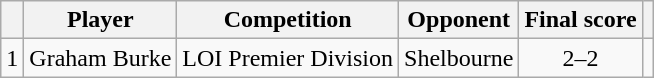<table class="wikitable" style="text-align:center;">
<tr>
<th></th>
<th>Player</th>
<th>Competition</th>
<th>Opponent</th>
<th>Final score</th>
<th></th>
</tr>
<tr>
<td>1</td>
<td>Graham Burke</td>
<td>LOI Premier Division</td>
<td>Shelbourne</td>
<td>2–2</td>
<td></td>
</tr>
</table>
